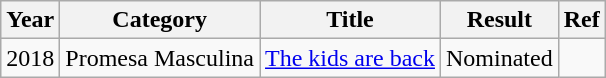<table class="wikitable">
<tr>
<th>Year</th>
<th>Category</th>
<th>Title</th>
<th>Result</th>
<th>Ref</th>
</tr>
<tr>
<td>2018</td>
<td>Promesa Masculina</td>
<td><a href='#'>The kids are back</a></td>
<td>Nominated</td>
<td></td>
</tr>
</table>
